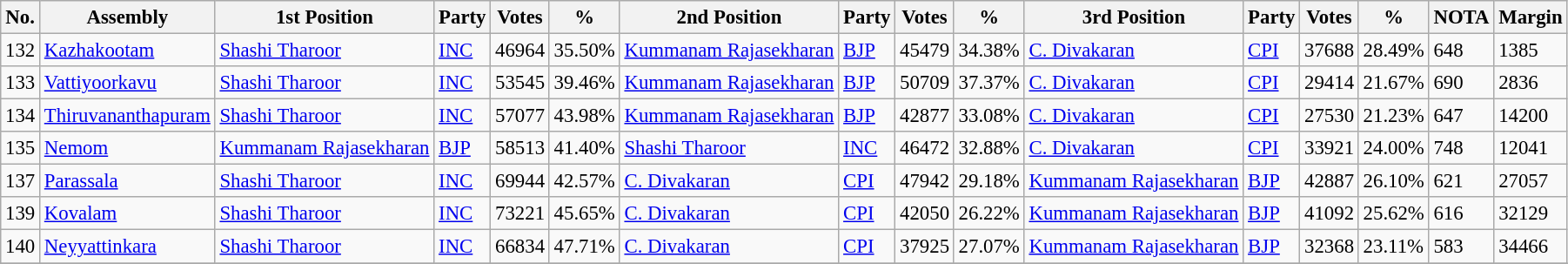<table class="wikitable sortable imitable" style="font-size:95%;">
<tr>
<th>No.</th>
<th>Assembly</th>
<th>1st Position</th>
<th>Party</th>
<th>Votes</th>
<th>%</th>
<th>2nd Position</th>
<th>Party</th>
<th>Votes</th>
<th>%</th>
<th>3rd Position</th>
<th>Party</th>
<th>Votes</th>
<th>%</th>
<th>NOTA</th>
<th>Margin</th>
</tr>
<tr>
<td>132</td>
<td><a href='#'>Kazhakootam</a></td>
<td><a href='#'>Shashi Tharoor</a></td>
<td><a href='#'>INC</a></td>
<td>46964</td>
<td>35.50%</td>
<td><a href='#'>Kummanam Rajasekharan</a></td>
<td><a href='#'>BJP</a></td>
<td>45479</td>
<td>34.38%</td>
<td><a href='#'>C. Divakaran</a></td>
<td><a href='#'>CPI</a></td>
<td>37688</td>
<td>28.49%</td>
<td>648</td>
<td>1385</td>
</tr>
<tr>
<td>133</td>
<td><a href='#'>Vattiyoorkavu</a></td>
<td><a href='#'>Shashi Tharoor</a></td>
<td><a href='#'>INC</a></td>
<td>53545</td>
<td>39.46%</td>
<td><a href='#'>Kummanam Rajasekharan</a></td>
<td><a href='#'>BJP</a></td>
<td>50709</td>
<td>37.37%</td>
<td><a href='#'>C. Divakaran</a></td>
<td><a href='#'>CPI</a></td>
<td>29414</td>
<td>21.67%</td>
<td>690</td>
<td>2836</td>
</tr>
<tr>
<td>134</td>
<td><a href='#'>Thiruvananthapuram</a></td>
<td><a href='#'>Shashi Tharoor</a></td>
<td><a href='#'>INC</a></td>
<td>57077</td>
<td>43.98%</td>
<td><a href='#'>Kummanam Rajasekharan</a></td>
<td><a href='#'>BJP</a></td>
<td>42877</td>
<td>33.08%</td>
<td><a href='#'>C. Divakaran</a></td>
<td><a href='#'>CPI</a></td>
<td>27530</td>
<td>21.23%</td>
<td>647</td>
<td>14200</td>
</tr>
<tr>
<td>135</td>
<td><a href='#'>Nemom</a></td>
<td><a href='#'>Kummanam Rajasekharan</a></td>
<td><a href='#'>BJP</a></td>
<td>58513</td>
<td>41.40%</td>
<td><a href='#'>Shashi Tharoor</a></td>
<td><a href='#'>INC</a></td>
<td>46472</td>
<td>32.88%</td>
<td><a href='#'>C. Divakaran</a></td>
<td><a href='#'>CPI</a></td>
<td>33921</td>
<td>24.00%</td>
<td>748</td>
<td> 12041</td>
</tr>
<tr>
<td>137</td>
<td><a href='#'>Parassala</a></td>
<td><a href='#'>Shashi Tharoor</a></td>
<td><a href='#'>INC</a></td>
<td>69944</td>
<td>42.57%</td>
<td><a href='#'>C. Divakaran</a></td>
<td><a href='#'>CPI</a></td>
<td>47942</td>
<td>29.18%</td>
<td><a href='#'>Kummanam Rajasekharan</a></td>
<td><a href='#'>BJP</a></td>
<td>42887</td>
<td>26.10%</td>
<td>621</td>
<td>27057</td>
</tr>
<tr>
<td>139</td>
<td><a href='#'>Kovalam</a></td>
<td><a href='#'>Shashi Tharoor</a></td>
<td><a href='#'>INC</a></td>
<td>73221</td>
<td>45.65%</td>
<td><a href='#'>C. Divakaran</a></td>
<td><a href='#'>CPI</a></td>
<td>42050</td>
<td>26.22%</td>
<td><a href='#'>Kummanam Rajasekharan</a></td>
<td><a href='#'>BJP</a></td>
<td>41092</td>
<td>25.62%</td>
<td>616</td>
<td> 32129</td>
</tr>
<tr>
<td>140</td>
<td><a href='#'>Neyyattinkara</a></td>
<td><a href='#'>Shashi Tharoor</a></td>
<td><a href='#'>INC</a></td>
<td>66834</td>
<td>47.71%</td>
<td><a href='#'>C. Divakaran</a></td>
<td><a href='#'>CPI</a></td>
<td>37925</td>
<td>27.07%</td>
<td><a href='#'>Kummanam Rajasekharan</a></td>
<td><a href='#'>BJP</a></td>
<td>32368</td>
<td>23.11%</td>
<td>583</td>
<td> 34466</td>
</tr>
<tr>
</tr>
<tr>
</tr>
</table>
